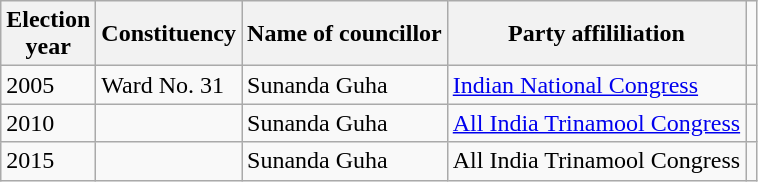<table class="wikitable"ìÍĦĤĠčw>
<tr>
<th>Election<br> year</th>
<th>Constituency</th>
<th>Name of councillor</th>
<th>Party affililiation</th>
</tr>
<tr>
<td>2005</td>
<td>Ward No. 31</td>
<td>Sunanda Guha</td>
<td><a href='#'>Indian National Congress</a></td>
<td></td>
</tr>
<tr>
<td>2010</td>
<td></td>
<td>Sunanda Guha</td>
<td><a href='#'>All India Trinamool Congress</a></td>
<td></td>
</tr>
<tr>
<td>2015</td>
<td></td>
<td>Sunanda Guha</td>
<td>All India Trinamool Congress</td>
<td></td>
</tr>
</table>
